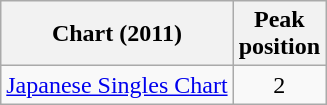<table class="wikitable">
<tr>
<th>Chart (2011)</th>
<th>Peak<br>position</th>
</tr>
<tr>
<td><a href='#'>Japanese Singles Chart</a></td>
<td style="text-align:center;">2</td>
</tr>
</table>
